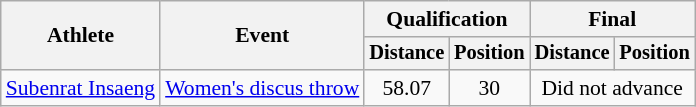<table class=wikitable style="font-size:90%">
<tr>
<th rowspan="2">Athlete</th>
<th rowspan="2">Event</th>
<th colspan="2">Qualification</th>
<th colspan="2">Final</th>
</tr>
<tr style="font-size:95%">
<th>Distance</th>
<th>Position</th>
<th>Distance</th>
<th>Position</th>
</tr>
<tr align=center>
<td align=left><a href='#'>Subenrat Insaeng</a></td>
<td align=left><a href='#'>Women's discus throw</a></td>
<td>58.07</td>
<td>30</td>
<td colspan="2">Did not advance</td>
</tr>
</table>
